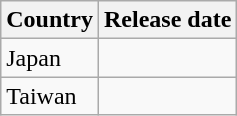<table class="wikitable">
<tr>
<th>Country</th>
<th>Release date</th>
</tr>
<tr>
<td>Japan</td>
<td></td>
</tr>
<tr>
<td>Taiwan</td>
<td></td>
</tr>
</table>
